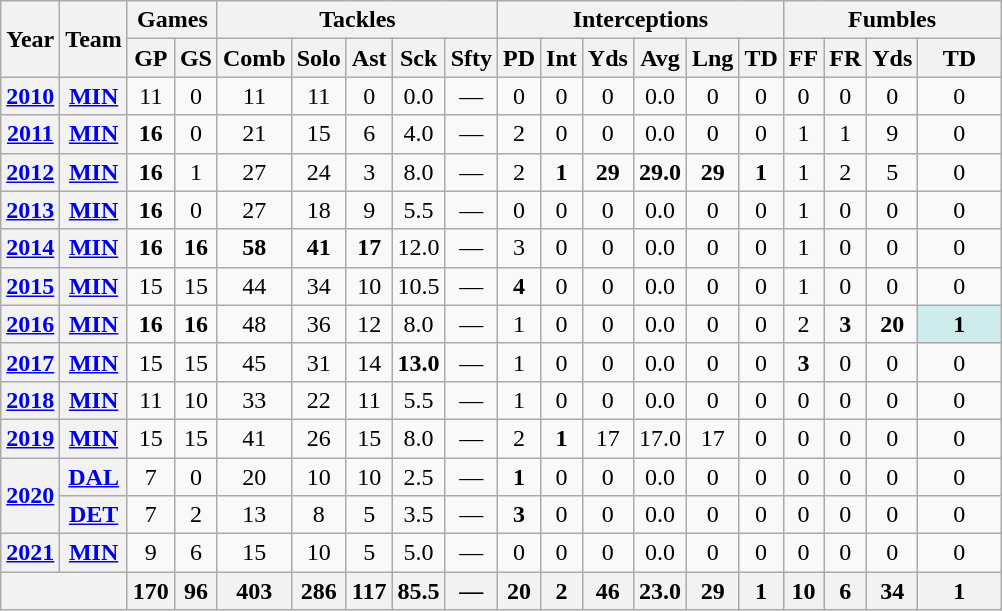<table class="wikitable" style="text-align:center;">
<tr>
<th rowspan="2">Year</th>
<th rowspan="2">Team</th>
<th colspan="2">Games</th>
<th colspan="5">Tackles</th>
<th colspan="6">Interceptions</th>
<th colspan="4">Fumbles</th>
</tr>
<tr>
<th>GP</th>
<th>GS</th>
<th>Comb</th>
<th>Solo</th>
<th>Ast</th>
<th>Sck</th>
<th>Sfty</th>
<th>PD</th>
<th>Int</th>
<th>Yds</th>
<th>Avg</th>
<th>Lng</th>
<th>TD</th>
<th>FF</th>
<th>FR</th>
<th>Yds</th>
<th>TD</th>
</tr>
<tr>
<th><a href='#'>2010</a></th>
<th><a href='#'>MIN</a></th>
<td>11</td>
<td>0</td>
<td>11</td>
<td>11</td>
<td>0</td>
<td>0.0</td>
<td>—</td>
<td>0</td>
<td>0</td>
<td>0</td>
<td>0.0</td>
<td>0</td>
<td>0</td>
<td>0</td>
<td>0</td>
<td>0</td>
<td>0</td>
</tr>
<tr>
<th><a href='#'>2011</a></th>
<th><a href='#'>MIN</a></th>
<td><strong>16</strong></td>
<td>0</td>
<td>21</td>
<td>15</td>
<td>6</td>
<td>4.0</td>
<td>—</td>
<td>2</td>
<td>0</td>
<td>0</td>
<td>0.0</td>
<td>0</td>
<td>0</td>
<td>1</td>
<td>1</td>
<td>9</td>
<td>0</td>
</tr>
<tr>
<th><a href='#'>2012</a></th>
<th><a href='#'>MIN</a></th>
<td><strong>16</strong></td>
<td>1</td>
<td>27</td>
<td>24</td>
<td>3</td>
<td>8.0</td>
<td>—</td>
<td>2</td>
<td><strong>1</strong></td>
<td><strong>29</strong></td>
<td><strong>29.0</strong></td>
<td><strong>29</strong></td>
<td><strong>1</strong></td>
<td>1</td>
<td>2</td>
<td>5</td>
<td>0</td>
</tr>
<tr>
<th><a href='#'>2013</a></th>
<th><a href='#'>MIN</a></th>
<td><strong>16</strong></td>
<td>0</td>
<td>27</td>
<td>18</td>
<td>9</td>
<td>5.5</td>
<td>—</td>
<td>0</td>
<td>0</td>
<td>0</td>
<td>0.0</td>
<td>0</td>
<td>0</td>
<td>1</td>
<td>0</td>
<td>0</td>
<td>0</td>
</tr>
<tr>
<th><a href='#'>2014</a></th>
<th><a href='#'>MIN</a></th>
<td><strong>16</strong></td>
<td><strong>16</strong></td>
<td><strong>58</strong></td>
<td><strong>41</strong></td>
<td><strong>17</strong></td>
<td>12.0</td>
<td>—</td>
<td>3</td>
<td>0</td>
<td>0</td>
<td>0.0</td>
<td>0</td>
<td>0</td>
<td>1</td>
<td>0</td>
<td>0</td>
<td>0</td>
</tr>
<tr>
<th><a href='#'>2015</a></th>
<th><a href='#'>MIN</a></th>
<td>15</td>
<td>15</td>
<td>44</td>
<td>34</td>
<td>10</td>
<td>10.5</td>
<td>—</td>
<td><strong>4</strong></td>
<td>0</td>
<td>0</td>
<td>0.0</td>
<td>0</td>
<td>0</td>
<td>1</td>
<td>0</td>
<td>0</td>
<td>0</td>
</tr>
<tr>
<th><a href='#'>2016</a></th>
<th><a href='#'>MIN</a></th>
<td><strong>16</strong></td>
<td><strong>16</strong></td>
<td>48</td>
<td>36</td>
<td>12</td>
<td>8.0</td>
<td>—</td>
<td>1</td>
<td>0</td>
<td>0</td>
<td>0.0</td>
<td>0</td>
<td>0</td>
<td>2</td>
<td><strong>3</strong></td>
<td><strong>20</strong></td>
<td style="background:#cfecec; width:3em;"><strong>1</strong></td>
</tr>
<tr>
<th><a href='#'>2017</a></th>
<th><a href='#'>MIN</a></th>
<td>15</td>
<td>15</td>
<td>45</td>
<td>31</td>
<td>14</td>
<td><strong>13.0</strong></td>
<td>—</td>
<td>1</td>
<td>0</td>
<td>0</td>
<td>0.0</td>
<td>0</td>
<td>0</td>
<td><strong>3</strong></td>
<td>0</td>
<td>0</td>
<td>0</td>
</tr>
<tr>
<th><a href='#'>2018</a></th>
<th><a href='#'>MIN</a></th>
<td>11</td>
<td>10</td>
<td>33</td>
<td>22</td>
<td>11</td>
<td>5.5</td>
<td>—</td>
<td>1</td>
<td>0</td>
<td>0</td>
<td>0.0</td>
<td>0</td>
<td>0</td>
<td>0</td>
<td>0</td>
<td>0</td>
<td>0</td>
</tr>
<tr>
<th><a href='#'>2019</a></th>
<th><a href='#'>MIN</a></th>
<td>15</td>
<td>15</td>
<td>41</td>
<td>26</td>
<td>15</td>
<td>8.0</td>
<td>—</td>
<td>2</td>
<td><strong>1</strong></td>
<td>17</td>
<td>17.0</td>
<td>17</td>
<td>0</td>
<td>0</td>
<td>0</td>
<td>0</td>
<td>0</td>
</tr>
<tr>
<th rowspan="2"><a href='#'>2020</a></th>
<th><a href='#'>DAL</a></th>
<td>7</td>
<td>0</td>
<td>20</td>
<td>10</td>
<td>10</td>
<td>2.5</td>
<td>—</td>
<td><strong>1</strong></td>
<td>0</td>
<td>0</td>
<td>0.0</td>
<td>0</td>
<td>0</td>
<td>0</td>
<td>0</td>
<td>0</td>
<td>0</td>
</tr>
<tr>
<th><a href='#'>DET</a></th>
<td>7</td>
<td>2</td>
<td>13</td>
<td>8</td>
<td>5</td>
<td>3.5</td>
<td>—</td>
<td><strong>3</strong></td>
<td>0</td>
<td>0</td>
<td>0.0</td>
<td>0</td>
<td>0</td>
<td>0</td>
<td>0</td>
<td>0</td>
<td>0</td>
</tr>
<tr>
<th><a href='#'>2021</a></th>
<th><a href='#'>MIN</a></th>
<td>9</td>
<td>6</td>
<td>15</td>
<td>10</td>
<td>5</td>
<td>5.0</td>
<td>—</td>
<td>0</td>
<td>0</td>
<td>0</td>
<td>0.0</td>
<td>0</td>
<td>0</td>
<td>0</td>
<td>0</td>
<td>0</td>
<td>0</td>
</tr>
<tr>
<th colspan="2"></th>
<th>170</th>
<th>96</th>
<th>403</th>
<th>286</th>
<th>117</th>
<th>85.5</th>
<th>—</th>
<th>20</th>
<th>2</th>
<th>46</th>
<th>23.0</th>
<th>29</th>
<th>1</th>
<th>10</th>
<th>6</th>
<th>34</th>
<th>1</th>
</tr>
</table>
